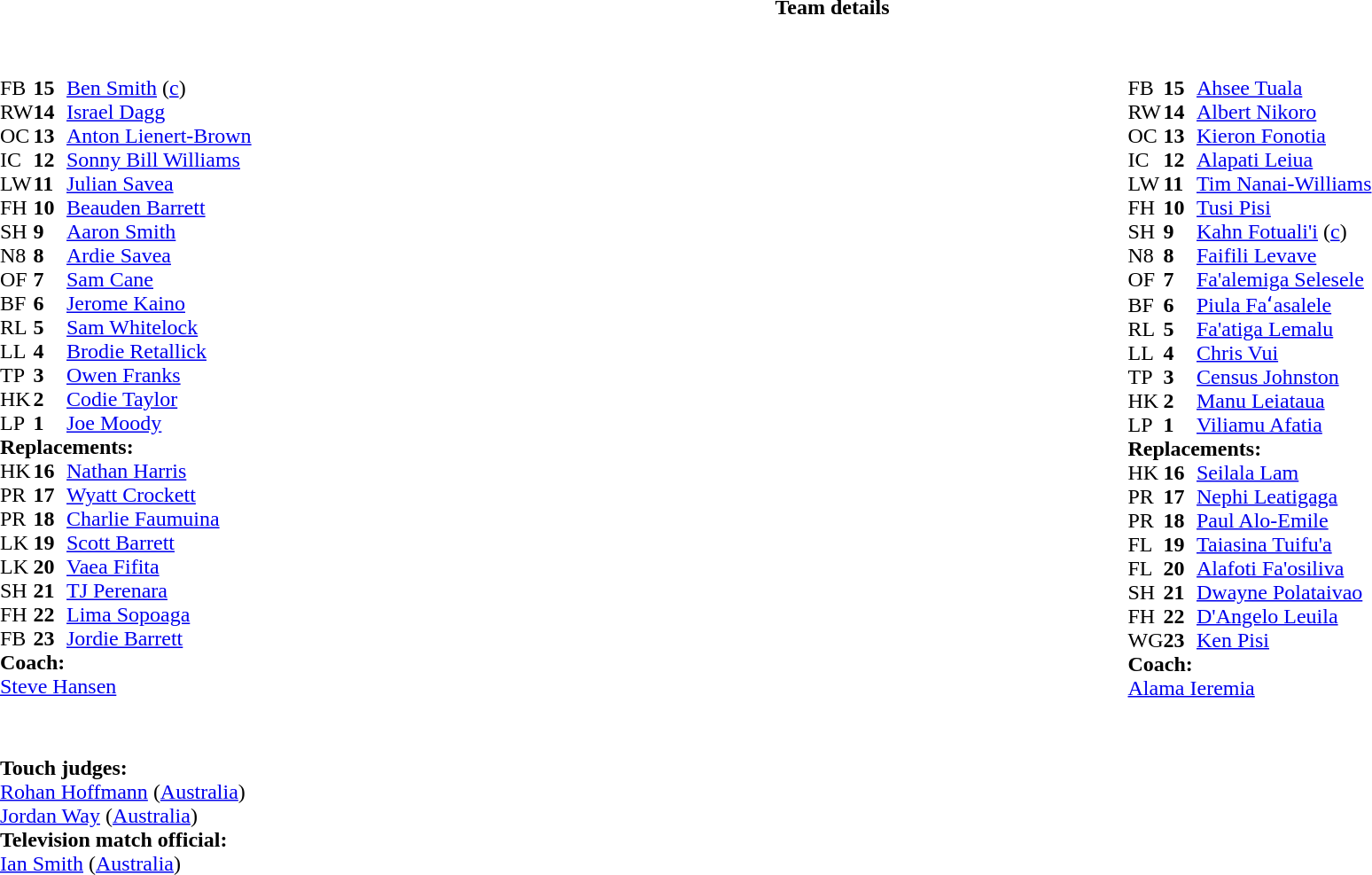<table border="0" width="100%" class="collapsible collapsed">
<tr>
<th>Team details</th>
</tr>
<tr>
<td><br><table style="width:100%;">
<tr>
<td style="vertical-align:top; width:50%"><br><table cellspacing="0" cellpadding="0">
<tr>
<th width="25"></th>
<th width="25"></th>
</tr>
<tr>
<td>FB</td>
<td><strong>15</strong></td>
<td><a href='#'>Ben Smith</a> (<a href='#'>c</a>)</td>
<td></td>
<td></td>
</tr>
<tr>
<td>RW</td>
<td><strong>14</strong></td>
<td><a href='#'>Israel Dagg</a></td>
</tr>
<tr>
<td>OC</td>
<td><strong>13</strong></td>
<td><a href='#'>Anton Lienert-Brown</a></td>
</tr>
<tr>
<td>IC</td>
<td><strong>12</strong></td>
<td><a href='#'>Sonny Bill Williams</a></td>
</tr>
<tr>
<td>LW</td>
<td><strong>11</strong></td>
<td><a href='#'>Julian Savea</a></td>
</tr>
<tr>
<td>FH</td>
<td><strong>10</strong></td>
<td><a href='#'>Beauden Barrett</a></td>
<td></td>
<td></td>
</tr>
<tr>
<td>SH</td>
<td><strong>9</strong></td>
<td><a href='#'>Aaron Smith</a></td>
<td></td>
<td></td>
</tr>
<tr>
<td>N8</td>
<td><strong>8</strong></td>
<td><a href='#'>Ardie Savea</a></td>
</tr>
<tr>
<td>OF</td>
<td><strong>7</strong></td>
<td><a href='#'>Sam Cane</a></td>
</tr>
<tr>
<td>BF</td>
<td><strong>6</strong></td>
<td><a href='#'>Jerome Kaino</a></td>
<td></td>
<td></td>
</tr>
<tr>
<td>RL</td>
<td><strong>5</strong></td>
<td><a href='#'>Sam Whitelock</a></td>
<td></td>
<td></td>
</tr>
<tr>
<td>LL</td>
<td><strong>4</strong></td>
<td><a href='#'>Brodie Retallick</a></td>
</tr>
<tr>
<td>TP</td>
<td><strong>3</strong></td>
<td><a href='#'>Owen Franks</a></td>
<td></td>
<td></td>
</tr>
<tr>
<td>HK</td>
<td><strong>2</strong></td>
<td><a href='#'>Codie Taylor</a></td>
<td></td>
<td></td>
</tr>
<tr>
<td>LP</td>
<td><strong>1</strong></td>
<td><a href='#'>Joe Moody</a></td>
<td></td>
<td></td>
</tr>
<tr>
<td colspan=3><strong>Replacements:</strong></td>
</tr>
<tr>
<td>HK</td>
<td><strong>16</strong></td>
<td><a href='#'>Nathan Harris</a></td>
<td></td>
<td></td>
</tr>
<tr>
<td>PR</td>
<td><strong>17</strong></td>
<td><a href='#'>Wyatt Crockett</a></td>
<td></td>
<td></td>
</tr>
<tr>
<td>PR</td>
<td><strong>18</strong></td>
<td><a href='#'>Charlie Faumuina</a></td>
<td></td>
<td></td>
</tr>
<tr>
<td>LK</td>
<td><strong>19</strong></td>
<td><a href='#'>Scott Barrett</a></td>
<td></td>
<td></td>
</tr>
<tr>
<td>LK</td>
<td><strong>20</strong></td>
<td><a href='#'>Vaea Fifita</a></td>
<td></td>
<td></td>
</tr>
<tr>
<td>SH</td>
<td><strong>21</strong></td>
<td><a href='#'>TJ Perenara</a></td>
<td></td>
<td></td>
</tr>
<tr>
<td>FH</td>
<td><strong>22</strong></td>
<td><a href='#'>Lima Sopoaga</a></td>
<td></td>
<td></td>
</tr>
<tr>
<td>FB</td>
<td><strong>23</strong></td>
<td><a href='#'>Jordie Barrett</a></td>
<td></td>
<td></td>
</tr>
<tr>
<td colspan=3><strong>Coach:</strong></td>
</tr>
<tr>
<td colspan="4"> <a href='#'>Steve Hansen</a></td>
</tr>
</table>
</td>
<td style="vertical-align:top; width:50%"><br><table cellspacing="0" cellpadding="0" style="margin:auto">
<tr>
<th width="25"></th>
<th width="25"></th>
</tr>
<tr>
<td>FB</td>
<td><strong>15</strong></td>
<td><a href='#'>Ahsee Tuala</a></td>
</tr>
<tr>
<td>RW</td>
<td><strong>14</strong></td>
<td><a href='#'>Albert Nikoro</a></td>
<td></td>
<td></td>
</tr>
<tr>
<td>OC</td>
<td><strong>13</strong></td>
<td><a href='#'>Kieron Fonotia</a></td>
</tr>
<tr>
<td>IC</td>
<td><strong>12</strong></td>
<td><a href='#'>Alapati Leiua</a></td>
</tr>
<tr>
<td>LW</td>
<td><strong>11</strong></td>
<td><a href='#'>Tim Nanai-Williams</a></td>
</tr>
<tr>
<td>FH</td>
<td><strong>10</strong></td>
<td><a href='#'>Tusi Pisi</a></td>
<td></td>
<td></td>
</tr>
<tr>
<td>SH</td>
<td><strong>9</strong></td>
<td><a href='#'>Kahn Fotuali'i</a> (<a href='#'>c</a>)</td>
<td></td>
<td></td>
</tr>
<tr>
<td>N8</td>
<td><strong>8</strong></td>
<td><a href='#'>Faifili Levave</a></td>
</tr>
<tr>
<td>OF</td>
<td><strong>7</strong></td>
<td><a href='#'>Fa'alemiga Selesele</a></td>
<td></td>
<td></td>
</tr>
<tr>
<td>BF</td>
<td><strong>6</strong></td>
<td><a href='#'>Piula Faʻasalele</a></td>
</tr>
<tr>
<td>RL</td>
<td><strong>5</strong></td>
<td><a href='#'>Fa'atiga Lemalu</a></td>
</tr>
<tr>
<td>LL</td>
<td><strong>4</strong></td>
<td><a href='#'>Chris Vui</a></td>
<td></td>
<td></td>
</tr>
<tr>
<td>TP</td>
<td><strong>3</strong></td>
<td><a href='#'>Census Johnston</a></td>
<td></td>
<td></td>
</tr>
<tr>
<td>HK</td>
<td><strong>2</strong></td>
<td><a href='#'>Manu Leiataua</a></td>
<td></td>
<td></td>
</tr>
<tr>
<td>LP</td>
<td><strong>1</strong></td>
<td><a href='#'>Viliamu Afatia</a></td>
<td></td>
<td></td>
</tr>
<tr>
<td colspan=3><strong>Replacements:</strong></td>
</tr>
<tr>
<td>HK</td>
<td><strong>16</strong></td>
<td><a href='#'>Seilala Lam</a></td>
<td></td>
<td></td>
</tr>
<tr>
<td>PR</td>
<td><strong>17</strong></td>
<td><a href='#'>Nephi Leatigaga</a></td>
<td></td>
<td></td>
</tr>
<tr>
<td>PR</td>
<td><strong>18</strong></td>
<td><a href='#'>Paul Alo-Emile</a></td>
<td></td>
<td></td>
</tr>
<tr>
<td>FL</td>
<td><strong>19</strong></td>
<td><a href='#'>Taiasina Tuifu'a</a></td>
<td></td>
<td></td>
</tr>
<tr>
<td>FL</td>
<td><strong>20</strong></td>
<td><a href='#'>Alafoti Fa'osiliva</a></td>
<td></td>
<td></td>
</tr>
<tr>
<td>SH</td>
<td><strong>21</strong></td>
<td><a href='#'>Dwayne Polataivao</a></td>
<td></td>
<td></td>
</tr>
<tr>
<td>FH</td>
<td><strong>22</strong></td>
<td><a href='#'>D'Angelo Leuila</a></td>
<td></td>
<td></td>
</tr>
<tr>
<td>WG</td>
<td><strong>23</strong></td>
<td><a href='#'>Ken Pisi</a></td>
<td></td>
<td></td>
</tr>
<tr>
<td colspan=3><strong>Coach:</strong></td>
</tr>
<tr>
<td colspan="4"> <a href='#'>Alama Ieremia</a></td>
</tr>
</table>
</td>
</tr>
</table>
<table style="width:100%">
<tr>
<td><br><br><strong>Touch judges:</strong>
<br><a href='#'>Rohan Hoffmann</a> (<a href='#'>Australia</a>)
<br><a href='#'>Jordan Way</a> (<a href='#'>Australia</a>)
<br><strong>Television match official:</strong>
<br><a href='#'>Ian Smith</a> (<a href='#'>Australia</a>)</td>
</tr>
</table>
</td>
</tr>
</table>
